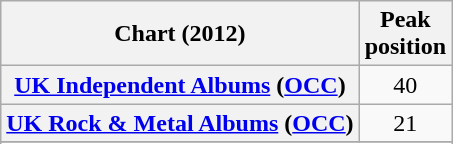<table class="wikitable sortable plainrowheaders" style="text-align:center">
<tr>
<th scope="col">Chart (2012)</th>
<th scope="col">Peak<br> position</th>
</tr>
<tr>
<th scope="row"><a href='#'>UK Independent Albums</a> (<a href='#'>OCC</a>)</th>
<td>40</td>
</tr>
<tr>
<th scope="row"><a href='#'>UK Rock & Metal Albums</a> (<a href='#'>OCC</a>)</th>
<td>21</td>
</tr>
<tr>
</tr>
<tr>
</tr>
<tr>
</tr>
<tr>
</tr>
<tr>
</tr>
</table>
